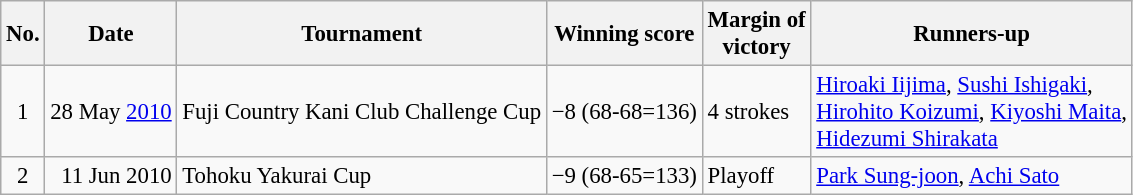<table class="wikitable" style="font-size:95%;">
<tr>
<th>No.</th>
<th>Date</th>
<th>Tournament</th>
<th>Winning score</th>
<th>Margin of<br>victory</th>
<th>Runners-up</th>
</tr>
<tr>
<td align=center>1</td>
<td align=right>28 May <a href='#'>2010</a></td>
<td>Fuji Country Kani Club Challenge Cup</td>
<td>−8 (68-68=136)</td>
<td>4 strokes</td>
<td> <a href='#'>Hiroaki Iijima</a>,  <a href='#'>Sushi Ishigaki</a>,<br> <a href='#'>Hirohito Koizumi</a>,  <a href='#'>Kiyoshi Maita</a>,<br> <a href='#'>Hidezumi Shirakata</a></td>
</tr>
<tr>
<td align=center>2</td>
<td align=right>11 Jun 2010</td>
<td>Tohoku Yakurai Cup</td>
<td>−9 (68-65=133)</td>
<td>Playoff</td>
<td> <a href='#'>Park Sung-joon</a>,  <a href='#'>Achi Sato</a></td>
</tr>
</table>
